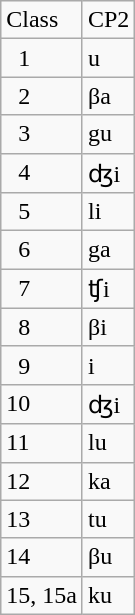<table class="wikitable">
<tr>
<td>Class</td>
<td>CP2</td>
</tr>
<tr>
<td>  1</td>
<td>u</td>
</tr>
<tr>
<td>  2</td>
<td>βa</td>
</tr>
<tr>
<td>  3</td>
<td>gu</td>
</tr>
<tr>
<td>  4</td>
<td>ʤi</td>
</tr>
<tr>
<td>  5</td>
<td>li</td>
</tr>
<tr>
<td>  6</td>
<td>ga</td>
</tr>
<tr>
<td>  7</td>
<td>ʧi</td>
</tr>
<tr>
<td>  8</td>
<td>βi</td>
</tr>
<tr>
<td>  9</td>
<td>i</td>
</tr>
<tr>
<td>10</td>
<td>ʤi</td>
</tr>
<tr>
<td>11</td>
<td>lu</td>
</tr>
<tr>
<td>12</td>
<td>ka</td>
</tr>
<tr>
<td>13</td>
<td>tu</td>
</tr>
<tr>
<td>14</td>
<td>βu</td>
</tr>
<tr>
<td>15, 15a</td>
<td>ku</td>
</tr>
</table>
